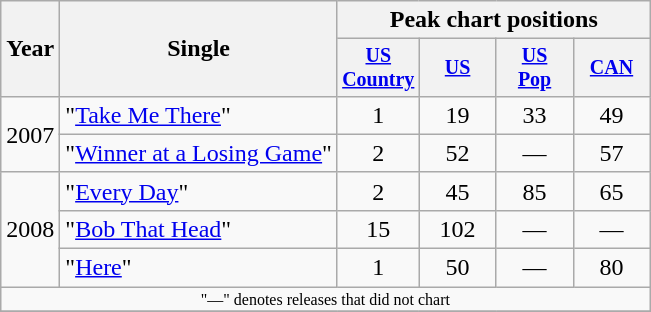<table class="wikitable" style="text-align:center;">
<tr>
<th rowspan="2">Year</th>
<th rowspan="2">Single</th>
<th colspan="4">Peak chart positions</th>
</tr>
<tr style=font-size:smaller;>
<th width="45"><a href='#'>US Country</a></th>
<th width="45"><a href='#'>US</a></th>
<th width="45"><a href='#'>US<br>Pop</a></th>
<th width="45"><a href='#'>CAN</a></th>
</tr>
<tr>
<td rowspan="2">2007</td>
<td align="left">"<a href='#'>Take Me There</a>"</td>
<td>1</td>
<td>19</td>
<td>33</td>
<td>49</td>
</tr>
<tr>
<td align="left">"<a href='#'>Winner at a Losing Game</a>"</td>
<td>2</td>
<td>52</td>
<td>—</td>
<td>57</td>
</tr>
<tr>
<td rowspan="3">2008</td>
<td align="left">"<a href='#'>Every Day</a>"</td>
<td>2</td>
<td>45</td>
<td>85</td>
<td>65</td>
</tr>
<tr>
<td align="left">"<a href='#'>Bob That Head</a>"</td>
<td>15</td>
<td>102</td>
<td>—</td>
<td>—</td>
</tr>
<tr>
<td align="left">"<a href='#'>Here</a>"</td>
<td>1</td>
<td>50</td>
<td>—</td>
<td>80</td>
</tr>
<tr>
<td colspan="6" style="font-size:8pt">"—" denotes releases that did not chart</td>
</tr>
<tr>
</tr>
</table>
